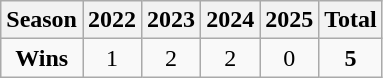<table class=wikitable>
<tr>
<th>Season</th>
<th>2022</th>
<th>2023</th>
<th>2024</th>
<th>2025</th>
<th>Total</th>
</tr>
<tr align=center>
<td><strong>Wins</strong></td>
<td>1</td>
<td>2</td>
<td>2</td>
<td>0</td>
<td><strong>5</strong></td>
</tr>
</table>
